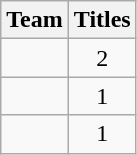<table class="wikitable sortable" style="text-align:center">
<tr>
<th>Team</th>
<th>Titles</th>
</tr>
<tr>
<td style=><strong></strong></td>
<td>2</td>
</tr>
<tr>
<td style=><strong></strong></td>
<td>1</td>
</tr>
<tr>
<td style=><strong></strong></td>
<td>1</td>
</tr>
</table>
